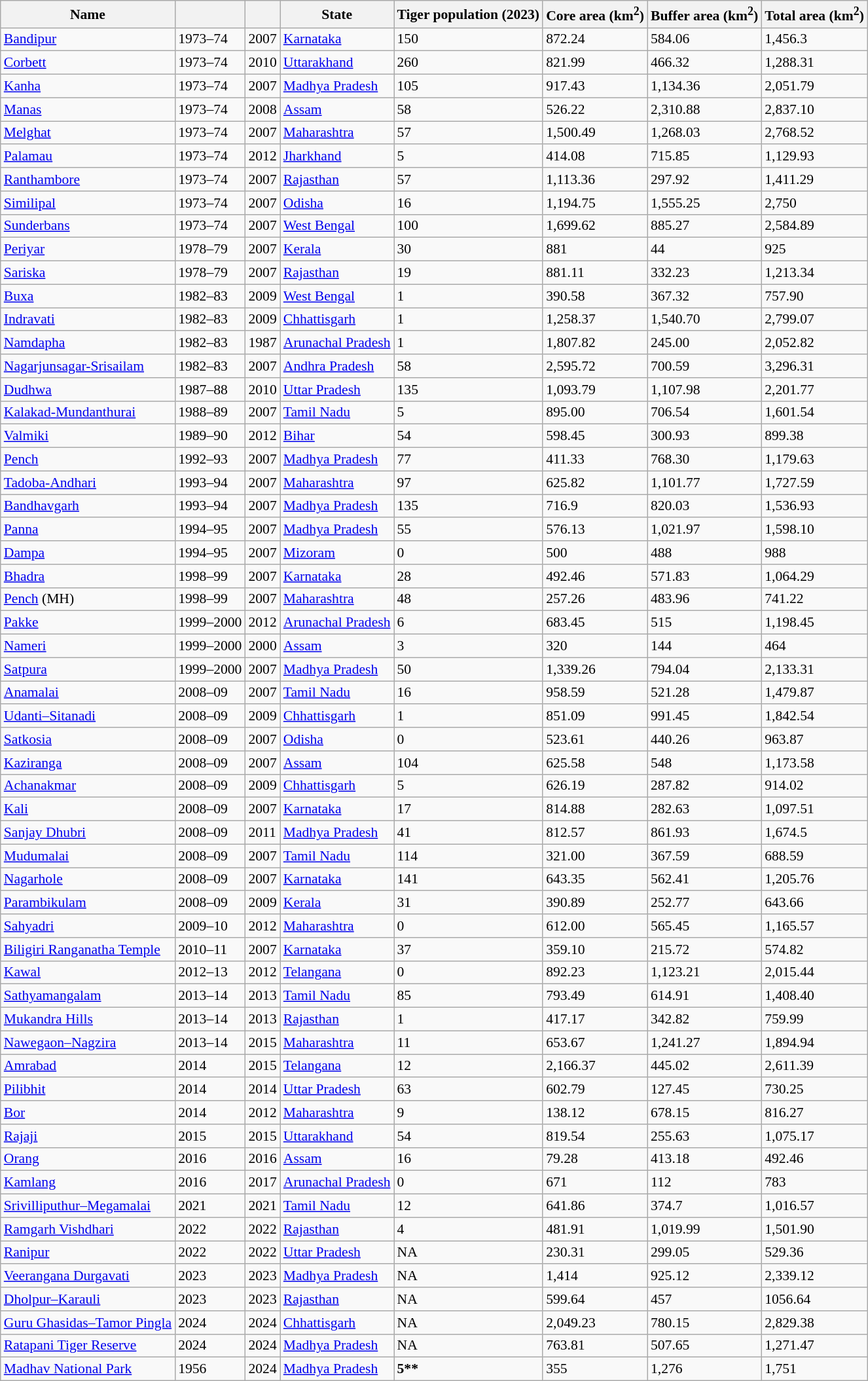<table class="wikitable sortable static-row-numbers static-row-header-text "style="font-size: 90%">
<tr>
<th>Name</th>
<th></th>
<th></th>
<th>State</th>
<th>Tiger population (2023)</th>
<th>Core area (km<sup>2</sup>)</th>
<th>Buffer area (km<sup>2</sup>)</th>
<th>Total area (km<sup>2</sup>)</th>
</tr>
<tr>
<td><a href='#'>Bandipur</a></td>
<td>1973–74</td>
<td>2007</td>
<td><a href='#'>Karnataka</a></td>
<td>150</td>
<td>872.24</td>
<td>584.06</td>
<td>1,456.3</td>
</tr>
<tr>
<td><a href='#'>Corbett</a></td>
<td>1973–74</td>
<td>2010</td>
<td><a href='#'>Uttarakhand</a></td>
<td>260</td>
<td>821.99</td>
<td>466.32</td>
<td>1,288.31</td>
</tr>
<tr>
<td><a href='#'>Kanha</a></td>
<td>1973–74</td>
<td>2007</td>
<td><a href='#'>Madhya Pradesh</a></td>
<td>105</td>
<td>917.43</td>
<td>1,134.36</td>
<td>2,051.79</td>
</tr>
<tr>
<td><a href='#'>Manas</a></td>
<td>1973–74</td>
<td>2008</td>
<td><a href='#'>Assam</a></td>
<td>58</td>
<td>526.22</td>
<td>2,310.88</td>
<td>2,837.10</td>
</tr>
<tr>
<td><a href='#'>Melghat</a></td>
<td>1973–74</td>
<td>2007</td>
<td><a href='#'>Maharashtra</a></td>
<td>57</td>
<td>1,500.49</td>
<td>1,268.03</td>
<td>2,768.52</td>
</tr>
<tr>
<td><a href='#'>Palamau</a></td>
<td>1973–74</td>
<td>2012</td>
<td><a href='#'>Jharkhand</a></td>
<td>5</td>
<td>414.08</td>
<td>715.85</td>
<td>1,129.93</td>
</tr>
<tr>
<td><a href='#'>Ranthambore</a></td>
<td>1973–74</td>
<td>2007</td>
<td><a href='#'>Rajasthan</a></td>
<td>57</td>
<td>1,113.36</td>
<td>297.92</td>
<td>1,411.29</td>
</tr>
<tr>
<td><a href='#'>Similipal</a></td>
<td>1973–74</td>
<td>2007</td>
<td><a href='#'>Odisha</a></td>
<td>16</td>
<td>1,194.75</td>
<td>1,555.25</td>
<td>2,750</td>
</tr>
<tr>
<td><a href='#'>Sunderbans</a></td>
<td>1973–74</td>
<td>2007</td>
<td><a href='#'>West Bengal</a></td>
<td>100</td>
<td>1,699.62</td>
<td>885.27</td>
<td>2,584.89</td>
</tr>
<tr>
<td><a href='#'>Periyar</a></td>
<td>1978–79</td>
<td>2007</td>
<td><a href='#'>Kerala</a></td>
<td>30</td>
<td>881</td>
<td>44</td>
<td>925</td>
</tr>
<tr>
<td><a href='#'>Sariska</a></td>
<td>1978–79</td>
<td>2007</td>
<td><a href='#'>Rajasthan</a></td>
<td>19</td>
<td>881.11</td>
<td>332.23</td>
<td>1,213.34</td>
</tr>
<tr>
<td><a href='#'>Buxa</a></td>
<td>1982–83</td>
<td>2009</td>
<td><a href='#'>West Bengal</a></td>
<td>1</td>
<td>390.58</td>
<td>367.32</td>
<td>757.90</td>
</tr>
<tr>
<td><a href='#'>Indravati</a></td>
<td>1982–83</td>
<td>2009</td>
<td><a href='#'>Chhattisgarh</a></td>
<td>1</td>
<td>1,258.37</td>
<td>1,540.70</td>
<td>2,799.07</td>
</tr>
<tr>
<td><a href='#'>Namdapha</a></td>
<td>1982–83</td>
<td>1987</td>
<td><a href='#'>Arunachal Pradesh</a></td>
<td>1</td>
<td>1,807.82</td>
<td>245.00</td>
<td>2,052.82</td>
</tr>
<tr>
<td><a href='#'>Nagarjunsagar-Srisailam</a></td>
<td>1982–83</td>
<td>2007</td>
<td><a href='#'>Andhra Pradesh</a></td>
<td>58</td>
<td>2,595.72</td>
<td>700.59</td>
<td>3,296.31</td>
</tr>
<tr>
<td><a href='#'>Dudhwa</a></td>
<td>1987–88</td>
<td>2010</td>
<td><a href='#'>Uttar Pradesh</a></td>
<td>135</td>
<td>1,093.79</td>
<td>1,107.98</td>
<td>2,201.77</td>
</tr>
<tr>
<td><a href='#'>Kalakad-Mundanthurai</a></td>
<td>1988–89</td>
<td>2007</td>
<td><a href='#'>Tamil Nadu</a></td>
<td>5</td>
<td>895.00</td>
<td>706.54</td>
<td>1,601.54</td>
</tr>
<tr>
<td><a href='#'>Valmiki</a></td>
<td>1989–90</td>
<td>2012</td>
<td><a href='#'>Bihar</a></td>
<td>54</td>
<td>598.45</td>
<td>300.93</td>
<td>899.38</td>
</tr>
<tr>
<td><a href='#'>Pench</a></td>
<td>1992–93</td>
<td>2007</td>
<td><a href='#'>Madhya Pradesh</a></td>
<td>77</td>
<td>411.33</td>
<td>768.30</td>
<td>1,179.63</td>
</tr>
<tr>
<td><a href='#'>Tadoba-Andhari</a></td>
<td>1993–94</td>
<td>2007</td>
<td><a href='#'>Maharashtra</a></td>
<td>97</td>
<td>625.82</td>
<td>1,101.77</td>
<td>1,727.59</td>
</tr>
<tr>
<td><a href='#'>Bandhavgarh</a></td>
<td>1993–94</td>
<td>2007</td>
<td><a href='#'>Madhya Pradesh</a></td>
<td>135</td>
<td>716.9</td>
<td>820.03</td>
<td>1,536.93</td>
</tr>
<tr>
<td><a href='#'>Panna</a></td>
<td>1994–95</td>
<td>2007</td>
<td><a href='#'>Madhya Pradesh</a></td>
<td>55</td>
<td>576.13</td>
<td>1,021.97</td>
<td>1,598.10</td>
</tr>
<tr>
<td><a href='#'>Dampa</a></td>
<td>1994–95</td>
<td>2007</td>
<td><a href='#'>Mizoram</a></td>
<td>0</td>
<td>500</td>
<td>488</td>
<td>988</td>
</tr>
<tr>
<td><a href='#'>Bhadra</a></td>
<td>1998–99</td>
<td>2007</td>
<td><a href='#'>Karnataka</a></td>
<td>28</td>
<td>492.46</td>
<td>571.83</td>
<td>1,064.29</td>
</tr>
<tr>
<td><a href='#'>Pench</a> (MH)</td>
<td>1998–99</td>
<td>2007</td>
<td><a href='#'>Maharashtra</a></td>
<td>48</td>
<td>257.26</td>
<td>483.96</td>
<td>741.22</td>
</tr>
<tr>
<td><a href='#'>Pakke</a></td>
<td>1999–2000</td>
<td>2012</td>
<td><a href='#'>Arunachal Pradesh</a></td>
<td>6</td>
<td>683.45</td>
<td>515</td>
<td>1,198.45</td>
</tr>
<tr>
<td><a href='#'>Nameri</a></td>
<td>1999–2000</td>
<td>2000</td>
<td><a href='#'>Assam</a></td>
<td>3</td>
<td>320</td>
<td>144</td>
<td>464</td>
</tr>
<tr>
<td><a href='#'>Satpura</a></td>
<td>1999–2000</td>
<td>2007</td>
<td><a href='#'>Madhya Pradesh</a></td>
<td>50</td>
<td>1,339.26</td>
<td>794.04</td>
<td>2,133.31</td>
</tr>
<tr>
<td><a href='#'>Anamalai</a></td>
<td>2008–09</td>
<td>2007</td>
<td><a href='#'>Tamil Nadu</a></td>
<td>16</td>
<td>958.59</td>
<td>521.28</td>
<td>1,479.87</td>
</tr>
<tr>
<td><a href='#'>Udanti–Sitanadi</a></td>
<td>2008–09</td>
<td>2009</td>
<td><a href='#'>Chhattisgarh</a></td>
<td>1</td>
<td>851.09</td>
<td>991.45</td>
<td>1,842.54</td>
</tr>
<tr>
<td><a href='#'>Satkosia</a></td>
<td>2008–09</td>
<td>2007</td>
<td><a href='#'>Odisha</a></td>
<td>0</td>
<td>523.61</td>
<td>440.26</td>
<td>963.87</td>
</tr>
<tr>
<td><a href='#'>Kaziranga</a></td>
<td>2008–09</td>
<td>2007</td>
<td><a href='#'>Assam</a></td>
<td>104</td>
<td>625.58</td>
<td>548</td>
<td>1,173.58</td>
</tr>
<tr>
<td><a href='#'>Achanakmar</a></td>
<td>2008–09</td>
<td>2009</td>
<td><a href='#'>Chhattisgarh</a></td>
<td>5</td>
<td>626.19</td>
<td>287.82</td>
<td>914.02</td>
</tr>
<tr>
<td><a href='#'>Kali</a></td>
<td>2008–09</td>
<td>2007</td>
<td><a href='#'>Karnataka</a></td>
<td>17</td>
<td>814.88</td>
<td>282.63</td>
<td>1,097.51</td>
</tr>
<tr>
<td><a href='#'>Sanjay Dhubri</a></td>
<td>2008–09</td>
<td>2011</td>
<td><a href='#'>Madhya Pradesh</a></td>
<td>41</td>
<td>812.57</td>
<td>861.93</td>
<td>1,674.5</td>
</tr>
<tr>
<td><a href='#'>Mudumalai</a></td>
<td>2008–09</td>
<td>2007</td>
<td><a href='#'>Tamil Nadu</a></td>
<td>114</td>
<td>321.00</td>
<td>367.59</td>
<td>688.59</td>
</tr>
<tr>
<td><a href='#'>Nagarhole</a></td>
<td>2008–09</td>
<td>2007</td>
<td><a href='#'>Karnataka</a></td>
<td>141</td>
<td>643.35</td>
<td>562.41</td>
<td>1,205.76</td>
</tr>
<tr>
<td><a href='#'>Parambikulam</a></td>
<td>2008–09</td>
<td>2009</td>
<td><a href='#'>Kerala</a></td>
<td>31</td>
<td>390.89</td>
<td>252.77</td>
<td>643.66</td>
</tr>
<tr>
<td><a href='#'>Sahyadri</a></td>
<td>2009–10</td>
<td>2012</td>
<td><a href='#'>Maharashtra</a></td>
<td>0</td>
<td>612.00</td>
<td>565.45</td>
<td>1,165.57</td>
</tr>
<tr>
<td><a href='#'>Biligiri Ranganatha Temple</a></td>
<td>2010–11</td>
<td>2007</td>
<td><a href='#'>Karnataka</a></td>
<td>37</td>
<td>359.10</td>
<td>215.72</td>
<td>574.82</td>
</tr>
<tr>
<td><a href='#'>Kawal</a></td>
<td>2012–13</td>
<td>2012</td>
<td><a href='#'>Telangana</a></td>
<td>0</td>
<td>892.23</td>
<td>1,123.21</td>
<td>2,015.44</td>
</tr>
<tr>
<td><a href='#'>Sathyamangalam</a></td>
<td>2013–14</td>
<td>2013</td>
<td><a href='#'>Tamil Nadu</a></td>
<td>85</td>
<td>793.49</td>
<td>614.91</td>
<td>1,408.40</td>
</tr>
<tr>
<td><a href='#'>Mukandra Hills</a></td>
<td>2013–14</td>
<td>2013</td>
<td><a href='#'>Rajasthan</a></td>
<td>1</td>
<td>417.17</td>
<td>342.82</td>
<td>759.99</td>
</tr>
<tr>
<td><a href='#'>Nawegaon–Nagzira</a></td>
<td>2013–14</td>
<td>2015</td>
<td><a href='#'>Maharashtra</a></td>
<td>11</td>
<td>653.67</td>
<td>1,241.27</td>
<td>1,894.94</td>
</tr>
<tr>
<td><a href='#'>Amrabad</a></td>
<td>2014</td>
<td>2015</td>
<td><a href='#'>Telangana</a></td>
<td>12</td>
<td>2,166.37</td>
<td>445.02</td>
<td>2,611.39</td>
</tr>
<tr>
<td><a href='#'>Pilibhit</a></td>
<td>2014</td>
<td>2014</td>
<td><a href='#'>Uttar Pradesh</a></td>
<td>63</td>
<td>602.79</td>
<td>127.45</td>
<td>730.25</td>
</tr>
<tr>
<td><a href='#'>Bor</a></td>
<td>2014</td>
<td>2012</td>
<td><a href='#'>Maharashtra</a></td>
<td>9</td>
<td>138.12</td>
<td>678.15</td>
<td>816.27</td>
</tr>
<tr>
<td><a href='#'>Rajaji</a></td>
<td>2015</td>
<td>2015</td>
<td><a href='#'>Uttarakhand</a></td>
<td>54</td>
<td>819.54</td>
<td>255.63</td>
<td>1,075.17</td>
</tr>
<tr>
<td><a href='#'>Orang</a></td>
<td>2016</td>
<td>2016</td>
<td><a href='#'>Assam</a></td>
<td>16</td>
<td>79.28</td>
<td>413.18</td>
<td>492.46</td>
</tr>
<tr>
<td><a href='#'>Kamlang</a></td>
<td>2016</td>
<td>2017</td>
<td><a href='#'>Arunachal Pradesh</a></td>
<td>0</td>
<td>671</td>
<td>112</td>
<td>783</td>
</tr>
<tr>
<td><a href='#'>Srivilliputhur–Megamalai</a></td>
<td>2021</td>
<td>2021</td>
<td><a href='#'>Tamil Nadu</a></td>
<td>12</td>
<td>641.86</td>
<td>374.7</td>
<td>1,016.57</td>
</tr>
<tr>
<td><a href='#'>Ramgarh Vishdhari</a></td>
<td>2022</td>
<td>2022</td>
<td><a href='#'>Rajasthan</a></td>
<td>4</td>
<td>481.91</td>
<td>1,019.99</td>
<td>1,501.90</td>
</tr>
<tr>
<td><a href='#'>Ranipur</a></td>
<td>2022</td>
<td>2022</td>
<td><a href='#'>Uttar Pradesh</a></td>
<td>NA</td>
<td>230.31</td>
<td>299.05</td>
<td>529.36</td>
</tr>
<tr>
<td><a href='#'>Veerangana Durgavati</a></td>
<td>2023</td>
<td>2023</td>
<td><a href='#'>Madhya Pradesh</a></td>
<td>NA</td>
<td>1,414</td>
<td>925.12</td>
<td>2,339.12</td>
</tr>
<tr>
<td><a href='#'>Dholpur–Karauli</a></td>
<td>2023</td>
<td>2023</td>
<td><a href='#'>Rajasthan</a></td>
<td>NA</td>
<td>599.64</td>
<td>457</td>
<td>1056.64</td>
</tr>
<tr>
<td><a href='#'>Guru Ghasidas–Tamor Pingla</a></td>
<td>2024</td>
<td>2024</td>
<td><a href='#'>Chhattisgarh</a></td>
<td>NA</td>
<td>2,049.23</td>
<td>780.15</td>
<td>2,829.38</td>
</tr>
<tr>
<td><a href='#'>Ratapani Tiger Reserve</a></td>
<td>2024</td>
<td>2024</td>
<td><a href='#'>Madhya Pradesh</a></td>
<td>NA</td>
<td>763.81</td>
<td>507.65</td>
<td>1,271.47</td>
</tr>
<tr>
<td><a href='#'>Madhav National Park</a></td>
<td>1956</td>
<td>2024</td>
<td><a href='#'>Madhya Pradesh</a></td>
<td><strong>5**</strong></td>
<td>355</td>
<td>1,276</td>
<td>1,751</td>
</tr>
</table>
